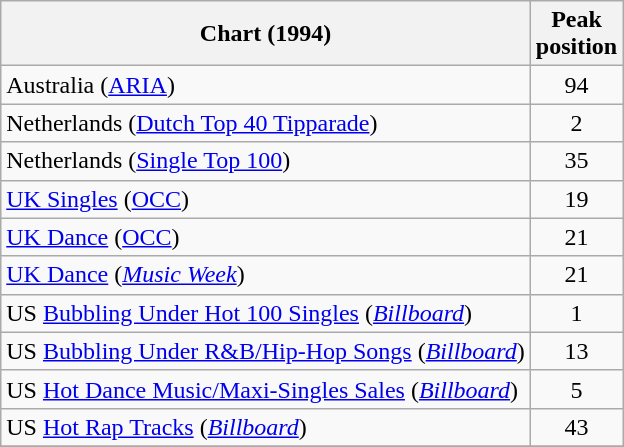<table class="wikitable">
<tr>
<th align="left">Chart (1994)</th>
<th align="left">Peak<br>position</th>
</tr>
<tr>
<td align="left">Australia (<a href='#'>ARIA</a>)</td>
<td align="center">94</td>
</tr>
<tr>
<td align="left">Netherlands (<a href='#'>Dutch Top 40 Tipparade</a>)</td>
<td align="center">2</td>
</tr>
<tr>
<td align="left">Netherlands (<a href='#'>Single Top 100</a>)<br></td>
<td align="center">35</td>
</tr>
<tr>
<td align="left"><a href='#'>UK Singles</a> (<a href='#'>OCC</a>)</td>
<td align="center">19</td>
</tr>
<tr>
<td align="left"><a href='#'>UK Dance</a> (<a href='#'>OCC</a>)</td>
<td align="center">21</td>
</tr>
<tr>
<td align="left"><a href='#'>UK Dance</a> (<em><a href='#'>Music Week</a></em>)</td>
<td align="center">21</td>
</tr>
<tr>
<td align="left">US <a href='#'>Bubbling Under Hot 100 Singles</a> (<em><a href='#'>Billboard</a></em>)</td>
<td align="center">1</td>
</tr>
<tr>
<td align="left">US <a href='#'>Bubbling Under R&B/Hip-Hop Songs</a> (<em><a href='#'>Billboard</a></em>)</td>
<td align="center">13</td>
</tr>
<tr>
<td align="left">US <a href='#'>Hot Dance Music/Maxi-Singles Sales</a> (<em><a href='#'>Billboard</a></em>)</td>
<td align="center">5</td>
</tr>
<tr>
<td align="left">US <a href='#'>Hot Rap Tracks</a> (<em><a href='#'>Billboard</a></em>)</td>
<td align="center">43</td>
</tr>
<tr>
</tr>
</table>
